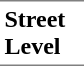<table table border=0 cellspacing=0 cellpadding=3>
<tr>
<td style="border-bottom:solid 1px gray;border-top:solid 1px gray;" width=50 valign=top><strong>Street Level</strong></td>
</tr>
</table>
